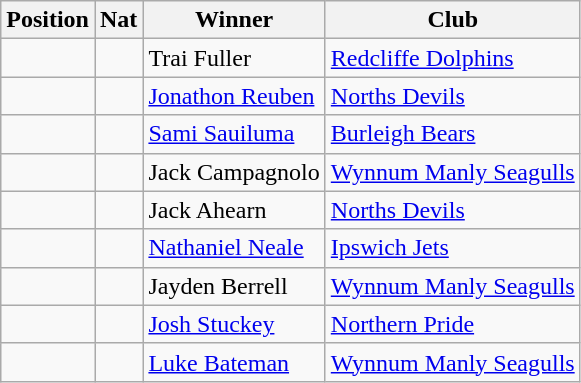<table class="wikitable">
<tr>
<th>Position</th>
<th>Nat</th>
<th>Winner</th>
<th>Club</th>
</tr>
<tr>
<td></td>
<td></td>
<td>Trai Fuller</td>
<td> <a href='#'>Redcliffe Dolphins</a></td>
</tr>
<tr>
<td></td>
<td></td>
<td><a href='#'>Jonathon Reuben</a></td>
<td> <a href='#'>Norths Devils</a></td>
</tr>
<tr>
<td></td>
<td></td>
<td><a href='#'>Sami Sauiluma</a></td>
<td> <a href='#'>Burleigh Bears</a></td>
</tr>
<tr>
<td></td>
<td></td>
<td>Jack Campagnolo</td>
<td> <a href='#'>Wynnum Manly Seagulls</a></td>
</tr>
<tr>
<td></td>
<td></td>
<td>Jack Ahearn</td>
<td> <a href='#'>Norths Devils</a></td>
</tr>
<tr>
<td></td>
<td></td>
<td><a href='#'>Nathaniel Neale</a></td>
<td> <a href='#'>Ipswich Jets</a></td>
</tr>
<tr>
<td></td>
<td></td>
<td>Jayden Berrell</td>
<td> <a href='#'>Wynnum Manly Seagulls</a></td>
</tr>
<tr>
<td></td>
<td></td>
<td><a href='#'>Josh Stuckey</a></td>
<td> <a href='#'>Northern Pride</a></td>
</tr>
<tr>
<td></td>
<td></td>
<td><a href='#'>Luke Bateman</a></td>
<td> <a href='#'>Wynnum Manly Seagulls</a></td>
</tr>
</table>
